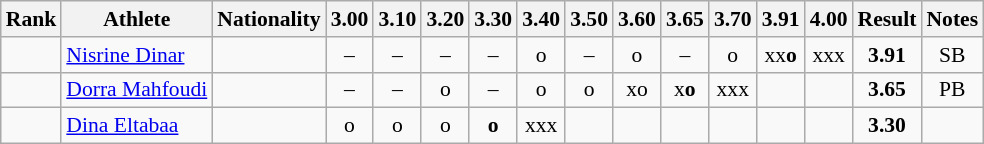<table class="wikitable sortable" style="text-align:center;font-size:90%">
<tr>
<th>Rank</th>
<th>Athlete</th>
<th>Nationality</th>
<th>3.00</th>
<th>3.10</th>
<th>3.20</th>
<th>3.30</th>
<th>3.40</th>
<th>3.50</th>
<th>3.60</th>
<th>3.65</th>
<th>3.70</th>
<th>3.91</th>
<th>4.00</th>
<th>Result</th>
<th>Notes</th>
</tr>
<tr>
<td></td>
<td align="left"><a href='#'>Nisrine Dinar</a></td>
<td align=left></td>
<td>–</td>
<td>–</td>
<td>–</td>
<td>–</td>
<td>o</td>
<td>–</td>
<td>o</td>
<td>–</td>
<td>o</td>
<td>xx<strong>o</strong></td>
<td>xxx</td>
<td><strong>3.91</strong></td>
<td>SB</td>
</tr>
<tr>
<td></td>
<td align="left"><a href='#'>Dorra Mahfoudi</a></td>
<td align=left></td>
<td>–</td>
<td>–</td>
<td>o</td>
<td>–</td>
<td>o</td>
<td>o</td>
<td>xo</td>
<td>x<strong>o</strong></td>
<td>xxx</td>
<td></td>
<td></td>
<td><strong>3.65</strong></td>
<td>PB</td>
</tr>
<tr>
<td></td>
<td align="left"><a href='#'>Dina Eltabaa</a></td>
<td align=left></td>
<td>o</td>
<td>o</td>
<td>o</td>
<td><strong>o</strong></td>
<td>xxx</td>
<td></td>
<td></td>
<td></td>
<td></td>
<td></td>
<td></td>
<td><strong>3.30</strong></td>
<td></td>
</tr>
</table>
